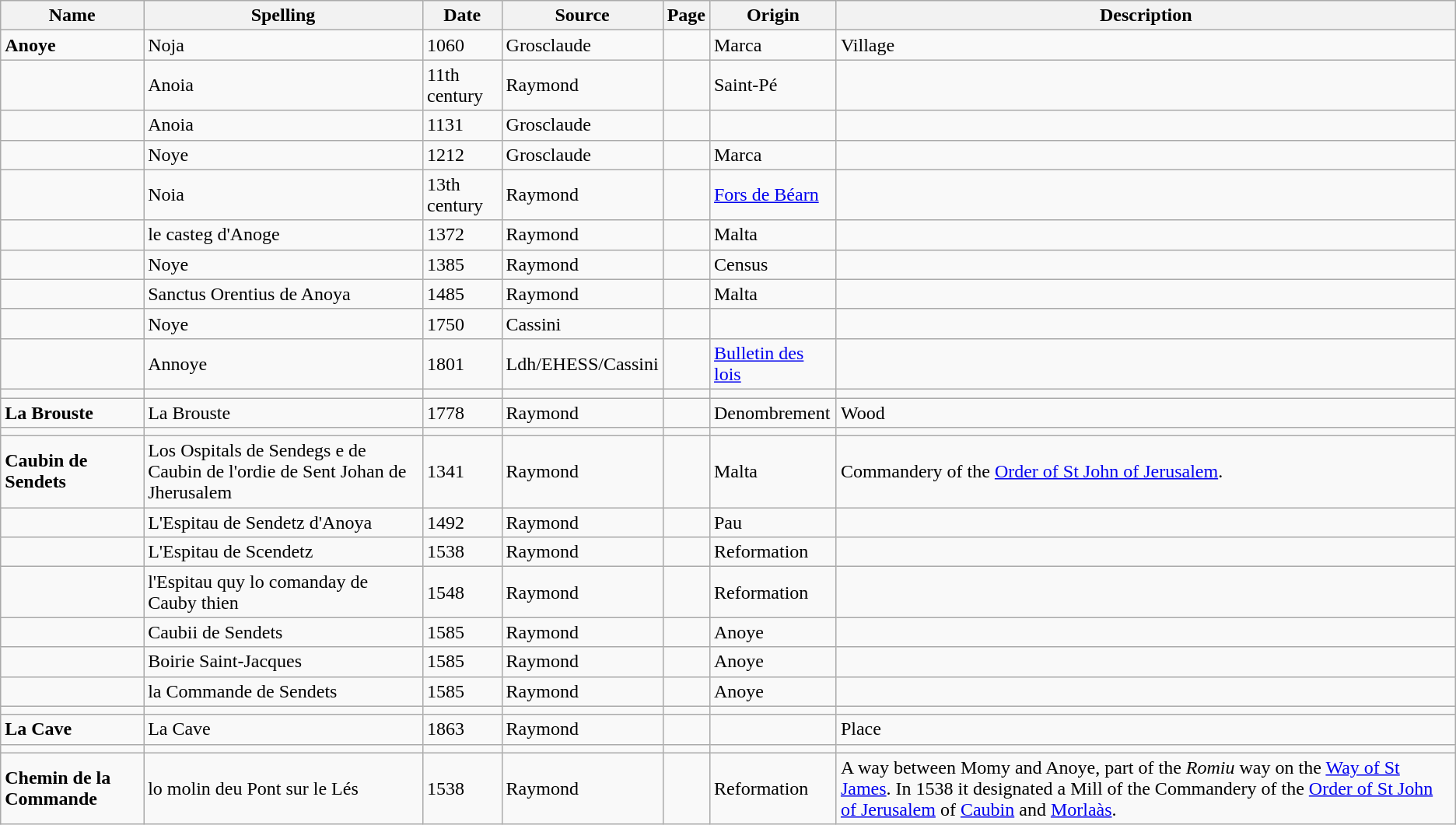<table class="wikitable">
<tr>
<th>Name</th>
<th>Spelling</th>
<th>Date</th>
<th>Source</th>
<th>Page</th>
<th>Origin</th>
<th>Description</th>
</tr>
<tr>
<td><strong>Anoye</strong></td>
<td>Noja</td>
<td>1060</td>
<td>Grosclaude</td>
<td></td>
<td>Marca</td>
<td>Village</td>
</tr>
<tr>
<td></td>
<td>Anoia</td>
<td>11th century</td>
<td>Raymond</td>
<td></td>
<td>Saint-Pé</td>
<td></td>
</tr>
<tr>
<td></td>
<td>Anoia</td>
<td>1131</td>
<td>Grosclaude</td>
<td></td>
<td></td>
<td></td>
</tr>
<tr>
<td></td>
<td>Noye</td>
<td>1212</td>
<td>Grosclaude</td>
<td></td>
<td>Marca</td>
<td></td>
</tr>
<tr>
<td></td>
<td>Noia</td>
<td>13th century</td>
<td>Raymond</td>
<td></td>
<td><a href='#'>Fors de Béarn</a></td>
<td></td>
</tr>
<tr>
<td></td>
<td>le casteg d'Anoge</td>
<td>1372</td>
<td>Raymond</td>
<td></td>
<td>Malta</td>
<td></td>
</tr>
<tr>
<td></td>
<td>Noye</td>
<td>1385</td>
<td>Raymond</td>
<td></td>
<td>Census</td>
<td></td>
</tr>
<tr>
<td></td>
<td>Sanctus Orentius de Anoya</td>
<td>1485</td>
<td>Raymond</td>
<td></td>
<td>Malta</td>
<td></td>
</tr>
<tr>
<td></td>
<td>Noye</td>
<td>1750</td>
<td>Cassini</td>
<td></td>
<td></td>
<td></td>
</tr>
<tr>
<td></td>
<td>Annoye</td>
<td>1801</td>
<td>Ldh/EHESS/Cassini</td>
<td></td>
<td><a href='#'>Bulletin des lois</a></td>
<td></td>
</tr>
<tr>
<td></td>
<td></td>
<td></td>
<td></td>
<td></td>
<td></td>
<td></td>
</tr>
<tr>
<td><strong>La Brouste</strong></td>
<td>La Brouste</td>
<td>1778</td>
<td>Raymond</td>
<td></td>
<td>Denombrement</td>
<td>Wood</td>
</tr>
<tr>
<td></td>
<td></td>
<td></td>
<td></td>
<td></td>
<td></td>
<td></td>
</tr>
<tr>
<td><strong>Caubin de Sendets</strong></td>
<td>Los Ospitals de Sendegs e de Caubin de l'ordie de Sent Johan de Jherusalem</td>
<td>1341</td>
<td>Raymond</td>
<td></td>
<td>Malta</td>
<td>Commandery of the <a href='#'>Order of St John of Jerusalem</a>.</td>
</tr>
<tr>
<td></td>
<td>L'Espitau de Sendetz d'Anoya</td>
<td>1492</td>
<td>Raymond</td>
<td></td>
<td>Pau</td>
<td></td>
</tr>
<tr>
<td></td>
<td>L'Espitau de Scendetz</td>
<td>1538</td>
<td>Raymond</td>
<td></td>
<td>Reformation</td>
<td></td>
</tr>
<tr>
<td></td>
<td>l'Espitau quy lo comanday de Cauby thien</td>
<td>1548</td>
<td>Raymond</td>
<td></td>
<td>Reformation</td>
<td></td>
</tr>
<tr>
<td></td>
<td>Caubii de Sendets</td>
<td>1585</td>
<td>Raymond</td>
<td></td>
<td>Anoye</td>
<td></td>
</tr>
<tr>
<td></td>
<td>Boirie Saint-Jacques</td>
<td>1585</td>
<td>Raymond</td>
<td></td>
<td>Anoye</td>
<td></td>
</tr>
<tr>
<td></td>
<td>la Commande de Sendets</td>
<td>1585</td>
<td>Raymond</td>
<td></td>
<td>Anoye</td>
<td></td>
</tr>
<tr>
<td></td>
<td></td>
<td></td>
<td></td>
<td></td>
<td></td>
<td></td>
</tr>
<tr>
<td><strong>La Cave</strong></td>
<td>La Cave</td>
<td>1863</td>
<td>Raymond</td>
<td></td>
<td></td>
<td>Place</td>
</tr>
<tr>
<td></td>
<td></td>
<td></td>
<td></td>
<td></td>
<td></td>
<td></td>
</tr>
<tr>
<td><strong>Chemin de la Commande</strong></td>
<td>lo molin deu Pont sur le Lés</td>
<td>1538</td>
<td>Raymond</td>
<td></td>
<td>Reformation</td>
<td>A way between Momy and Anoye, part of the <em>Romiu</em> way on the <a href='#'>Way of St James</a>. In 1538 it designated a Mill of the Commandery of the <a href='#'>Order of St John of Jerusalem</a> of <a href='#'>Caubin</a> and <a href='#'>Morlaàs</a>.</td>
</tr>
</table>
